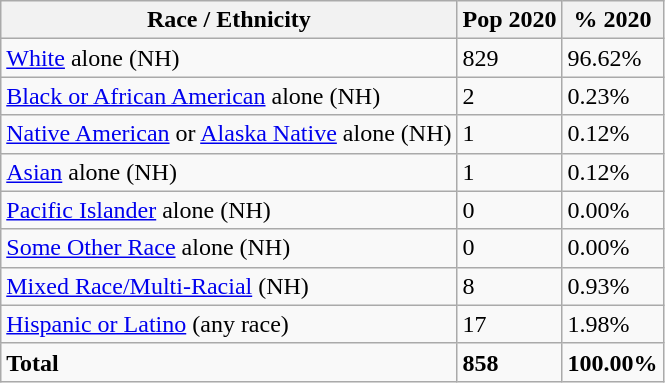<table class="wikitable">
<tr>
<th>Race / Ethnicity</th>
<th>Pop 2020</th>
<th>% 2020</th>
</tr>
<tr>
<td><a href='#'>White</a> alone (NH)</td>
<td>829</td>
<td>96.62%</td>
</tr>
<tr>
<td><a href='#'>Black or African American</a> alone (NH)</td>
<td>2</td>
<td>0.23%</td>
</tr>
<tr>
<td><a href='#'>Native American</a> or <a href='#'>Alaska Native</a> alone (NH)</td>
<td>1</td>
<td>0.12%</td>
</tr>
<tr>
<td><a href='#'>Asian</a> alone (NH)</td>
<td>1</td>
<td>0.12%</td>
</tr>
<tr>
<td><a href='#'>Pacific Islander</a> alone (NH)</td>
<td>0</td>
<td>0.00%</td>
</tr>
<tr>
<td><a href='#'>Some Other Race</a> alone (NH)</td>
<td>0</td>
<td>0.00%</td>
</tr>
<tr>
<td><a href='#'>Mixed Race/Multi-Racial</a> (NH)</td>
<td>8</td>
<td>0.93%</td>
</tr>
<tr>
<td><a href='#'>Hispanic or Latino</a> (any race)</td>
<td>17</td>
<td>1.98%</td>
</tr>
<tr>
<td><strong>Total</strong></td>
<td><strong>858</strong></td>
<td><strong>100.00%</strong></td>
</tr>
</table>
